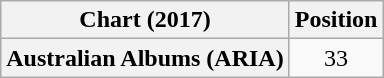<table class="wikitable plainrowheaders" style="text-align:center">
<tr>
<th scope="col">Chart (2017)</th>
<th scope="col">Position</th>
</tr>
<tr>
<th scope="row">Australian Albums (ARIA)</th>
<td>33</td>
</tr>
</table>
